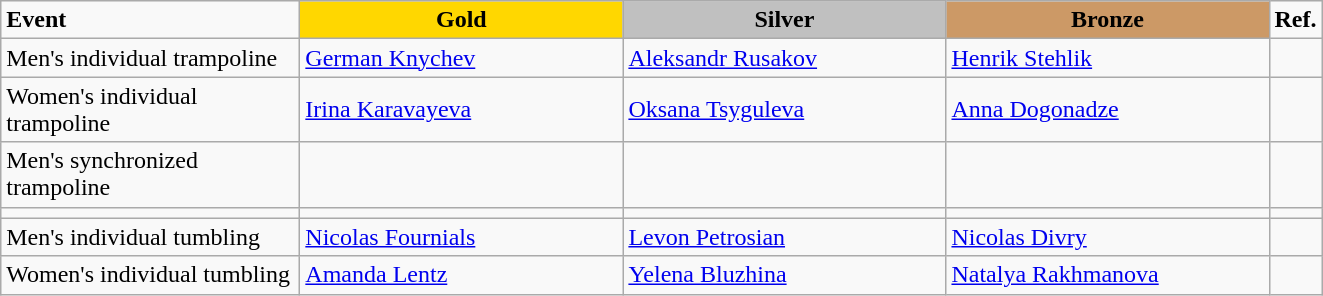<table class="wikitable">
<tr>
<td style="width:12em;"><strong>Event</strong></td>
<td style="text-align:center; background:gold; width:13em;"><strong>Gold</strong></td>
<td style="text-align:center; background:silver; width:13em;"><strong>Silver</strong></td>
<td style="text-align:center; background:#c96; width:13em;"><strong>Bronze</strong></td>
<td style="width:1em;"><strong>Ref.</strong></td>
</tr>
<tr>
<td>Men's individual trampoline</td>
<td> <a href='#'>German Knychev</a></td>
<td> <a href='#'>Aleksandr Rusakov</a></td>
<td> <a href='#'>Henrik Stehlik</a></td>
<td></td>
</tr>
<tr>
<td>Women's individual trampoline</td>
<td> <a href='#'>Irina Karavayeva</a></td>
<td> <a href='#'>Oksana Tsyguleva</a></td>
<td> <a href='#'>Anna Dogonadze</a></td>
<td></td>
</tr>
<tr>
<td>Men's synchronized trampoline</td>
<td></td>
<td></td>
<td></td>
<td></td>
</tr>
<tr>
<td></td>
<td></td>
<td></td>
<td></td>
<td></td>
</tr>
<tr>
<td>Men's individual tumbling</td>
<td> <a href='#'>Nicolas Fournials</a></td>
<td> <a href='#'>Levon Petrosian</a></td>
<td> <a href='#'>Nicolas Divry</a></td>
<td></td>
</tr>
<tr>
<td>Women's individual tumbling</td>
<td> <a href='#'>Amanda Lentz</a></td>
<td> <a href='#'>Yelena Bluzhina</a></td>
<td> <a href='#'>Natalya Rakhmanova</a></td>
<td></td>
</tr>
</table>
